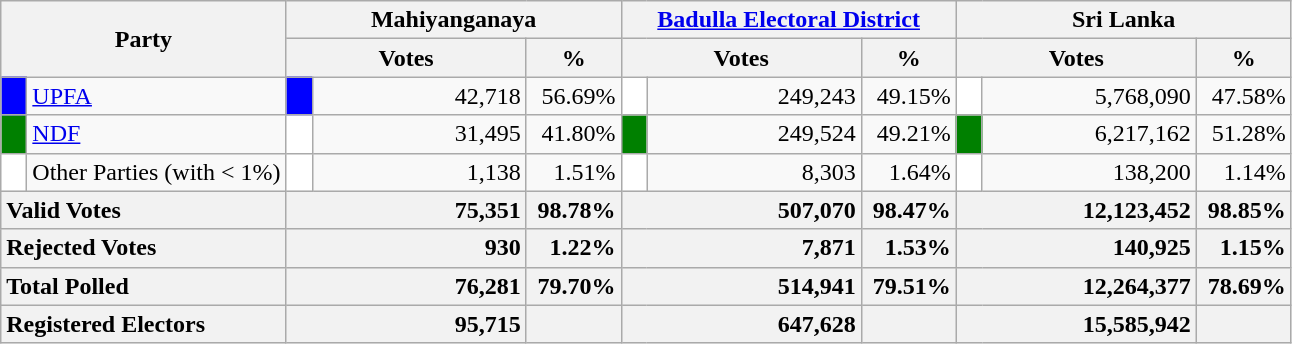<table class="wikitable">
<tr>
<th colspan="2" width="144px"rowspan="2">Party</th>
<th colspan="3" width="216px">Mahiyanganaya</th>
<th colspan="3" width="216px"><a href='#'>Badulla Electoral District</a></th>
<th colspan="3" width="216px">Sri Lanka</th>
</tr>
<tr>
<th colspan="2" width="144px">Votes</th>
<th>%</th>
<th colspan="2" width="144px">Votes</th>
<th>%</th>
<th colspan="2" width="144px">Votes</th>
<th>%</th>
</tr>
<tr>
<td style="background-color:blue;" width="10px"></td>
<td style="text-align:left;"><a href='#'>UPFA</a></td>
<td style="background-color:blue;" width="10px"></td>
<td style="text-align:right;">42,718</td>
<td style="text-align:right;">56.69%</td>
<td style="background-color:white;" width="10px"></td>
<td style="text-align:right;">249,243</td>
<td style="text-align:right;">49.15%</td>
<td style="background-color:white;" width="10px"></td>
<td style="text-align:right;">5,768,090</td>
<td style="text-align:right;">47.58%</td>
</tr>
<tr>
<td style="background-color:green;" width="10px"></td>
<td style="text-align:left;"><a href='#'>NDF</a></td>
<td style="background-color:white;" width="10px"></td>
<td style="text-align:right;">31,495</td>
<td style="text-align:right;">41.80%</td>
<td style="background-color:green;" width="10px"></td>
<td style="text-align:right;">249,524</td>
<td style="text-align:right;">49.21%</td>
<td style="background-color:green;" width="10px"></td>
<td style="text-align:right;">6,217,162</td>
<td style="text-align:right;">51.28%</td>
</tr>
<tr>
<td style="background-color:white;" width="10px"></td>
<td style="text-align:left;">Other Parties (with < 1%)</td>
<td style="background-color:white;" width="10px"></td>
<td style="text-align:right;">1,138</td>
<td style="text-align:right;">1.51%</td>
<td style="background-color:white;" width="10px"></td>
<td style="text-align:right;">8,303</td>
<td style="text-align:right;">1.64%</td>
<td style="background-color:white;" width="10px"></td>
<td style="text-align:right;">138,200</td>
<td style="text-align:right;">1.14%</td>
</tr>
<tr>
<th colspan="2" width="144px"style="text-align:left;">Valid Votes</th>
<th style="text-align:right;"colspan="2" width="144px">75,351</th>
<th style="text-align:right;">98.78%</th>
<th style="text-align:right;"colspan="2" width="144px">507,070</th>
<th style="text-align:right;">98.47%</th>
<th style="text-align:right;"colspan="2" width="144px">12,123,452</th>
<th style="text-align:right;">98.85%</th>
</tr>
<tr>
<th colspan="2" width="144px"style="text-align:left;">Rejected Votes</th>
<th style="text-align:right;"colspan="2" width="144px">930</th>
<th style="text-align:right;">1.22%</th>
<th style="text-align:right;"colspan="2" width="144px">7,871</th>
<th style="text-align:right;">1.53%</th>
<th style="text-align:right;"colspan="2" width="144px">140,925</th>
<th style="text-align:right;">1.15%</th>
</tr>
<tr>
<th colspan="2" width="144px"style="text-align:left;">Total Polled</th>
<th style="text-align:right;"colspan="2" width="144px">76,281</th>
<th style="text-align:right;">79.70%</th>
<th style="text-align:right;"colspan="2" width="144px">514,941</th>
<th style="text-align:right;">79.51%</th>
<th style="text-align:right;"colspan="2" width="144px">12,264,377</th>
<th style="text-align:right;">78.69%</th>
</tr>
<tr>
<th colspan="2" width="144px"style="text-align:left;">Registered Electors</th>
<th style="text-align:right;"colspan="2" width="144px">95,715</th>
<th></th>
<th style="text-align:right;"colspan="2" width="144px">647,628</th>
<th></th>
<th style="text-align:right;"colspan="2" width="144px">15,585,942</th>
<th></th>
</tr>
</table>
